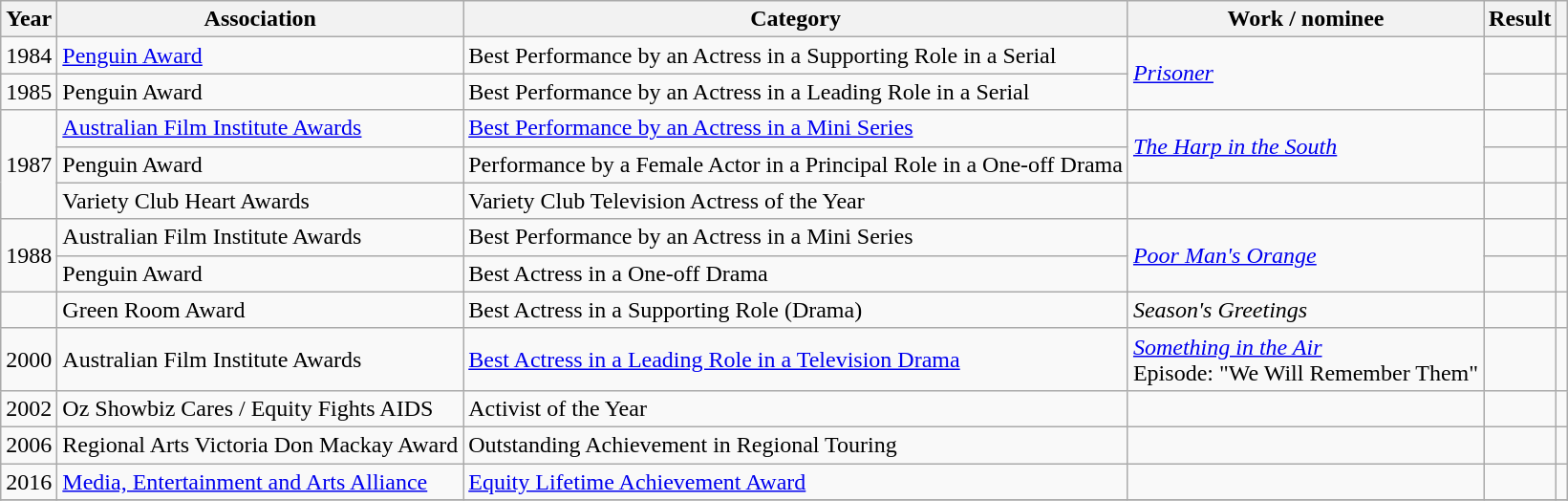<table class="wikitable">
<tr>
<th>Year</th>
<th>Association</th>
<th>Category</th>
<th>Work / nominee</th>
<th>Result</th>
<th></th>
</tr>
<tr>
<td>1984</td>
<td><a href='#'>Penguin Award</a></td>
<td>Best Performance by an Actress in a Supporting Role in a Serial</td>
<td rowspan="2"><em><a href='#'>Prisoner</a></em></td>
<td></td>
<td style="text-align:center;"></td>
</tr>
<tr>
<td>1985</td>
<td>Penguin Award</td>
<td>Best Performance by an Actress in a Leading Role in a Serial</td>
<td></td>
<td style="text-align:center;"></td>
</tr>
<tr>
<td rowspan="3">1987</td>
<td><a href='#'>Australian Film Institute Awards</a></td>
<td><a href='#'>Best Performance by an Actress in a Mini Series</a></td>
<td rowspan="2"><em><a href='#'>The Harp in the South</a></em></td>
<td></td>
<td style="text-align:center;"></td>
</tr>
<tr>
<td>Penguin Award</td>
<td>Performance by a Female Actor in a Principal Role in a One-off Drama</td>
<td></td>
<td style="text-align:center;"></td>
</tr>
<tr>
<td>Variety Club Heart Awards</td>
<td>Variety Club Television Actress of the Year</td>
<td></td>
<td></td>
<td style="text-align:center;"></td>
</tr>
<tr>
<td rowspan="2">1988</td>
<td>Australian Film Institute Awards</td>
<td>Best Performance by an Actress in a Mini Series</td>
<td rowspan="2"><em><a href='#'>Poor Man's Orange</a></em></td>
<td></td>
<td style="text-align:center;"></td>
</tr>
<tr>
<td>Penguin Award</td>
<td>Best Actress in a One-off Drama</td>
<td></td>
<td style="text-align:center;"></td>
</tr>
<tr>
<td></td>
<td>Green Room Award</td>
<td>Best Actress in a Supporting Role (Drama)</td>
<td><em>Season's Greetings</em></td>
<td></td>
<td style="text-align:center;"></td>
</tr>
<tr>
<td>2000</td>
<td>Australian Film Institute Awards</td>
<td><a href='#'>Best Actress in a Leading Role in a Television Drama</a></td>
<td><em><a href='#'>Something in the Air</a></em><br>Episode: "We Will Remember Them"</td>
<td></td>
<td style="text-align:center;"></td>
</tr>
<tr>
<td>2002</td>
<td>Oz Showbiz Cares / Equity Fights AIDS</td>
<td>Activist of the Year</td>
<td></td>
<td></td>
<td style="text-align:center;"></td>
</tr>
<tr>
<td>2006</td>
<td>Regional Arts Victoria Don Mackay Award</td>
<td>Outstanding Achievement in Regional Touring</td>
<td></td>
<td></td>
<td style="text-align:center;"></td>
</tr>
<tr>
<td>2016</td>
<td><a href='#'>Media, Entertainment and Arts Alliance</a></td>
<td><a href='#'>Equity Lifetime Achievement Award</a></td>
<td></td>
<td></td>
<td style="text-align:center;"></td>
</tr>
<tr>
</tr>
</table>
